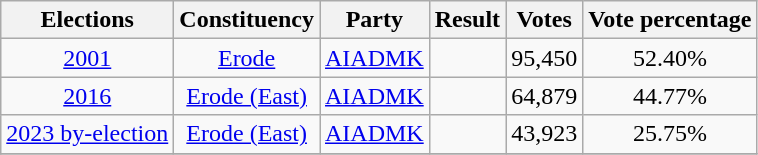<table class="wikitable" style="text-align: center;">
<tr>
<th><strong>Elections</strong></th>
<th><strong>Constituency</strong></th>
<th><strong>Party</strong></th>
<th><strong>Result</strong></th>
<th><strong>Votes</strong></th>
<th><strong>Vote percentage</strong></th>
</tr>
<tr>
<td><a href='#'>2001</a></td>
<td><a href='#'>Erode</a></td>
<td><a href='#'>AIADMK</a></td>
<td></td>
<td>95,450</td>
<td>52.40%</td>
</tr>
<tr>
<td><a href='#'>2016</a></td>
<td><a href='#'>Erode (East)</a></td>
<td><a href='#'>AIADMK</a></td>
<td></td>
<td>64,879</td>
<td>44.77%</td>
</tr>
<tr>
<td><a href='#'>2023 by-election</a></td>
<td><a href='#'>Erode (East)</a></td>
<td><a href='#'>AIADMK</a></td>
<td></td>
<td>43,923</td>
<td>25.75%</td>
</tr>
<tr>
</tr>
</table>
